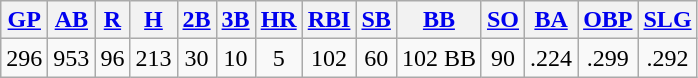<table class="wikitable">
<tr>
<th><a href='#'>GP</a></th>
<th><a href='#'>AB</a></th>
<th><a href='#'>R</a></th>
<th><a href='#'>H</a></th>
<th><a href='#'>2B</a></th>
<th><a href='#'>3B</a></th>
<th><a href='#'>HR</a></th>
<th><a href='#'>RBI</a></th>
<th><a href='#'>SB</a></th>
<th><a href='#'>BB</a></th>
<th><a href='#'>SO</a></th>
<th><a href='#'>BA</a></th>
<th><a href='#'>OBP</a></th>
<th><a href='#'>SLG</a></th>
</tr>
<tr align=center>
<td>296</td>
<td>953</td>
<td>96</td>
<td>213</td>
<td>30</td>
<td>10</td>
<td>5</td>
<td>102</td>
<td>60</td>
<td>102 BB</td>
<td>90</td>
<td>.224</td>
<td>.299</td>
<td>.292</td>
</tr>
</table>
